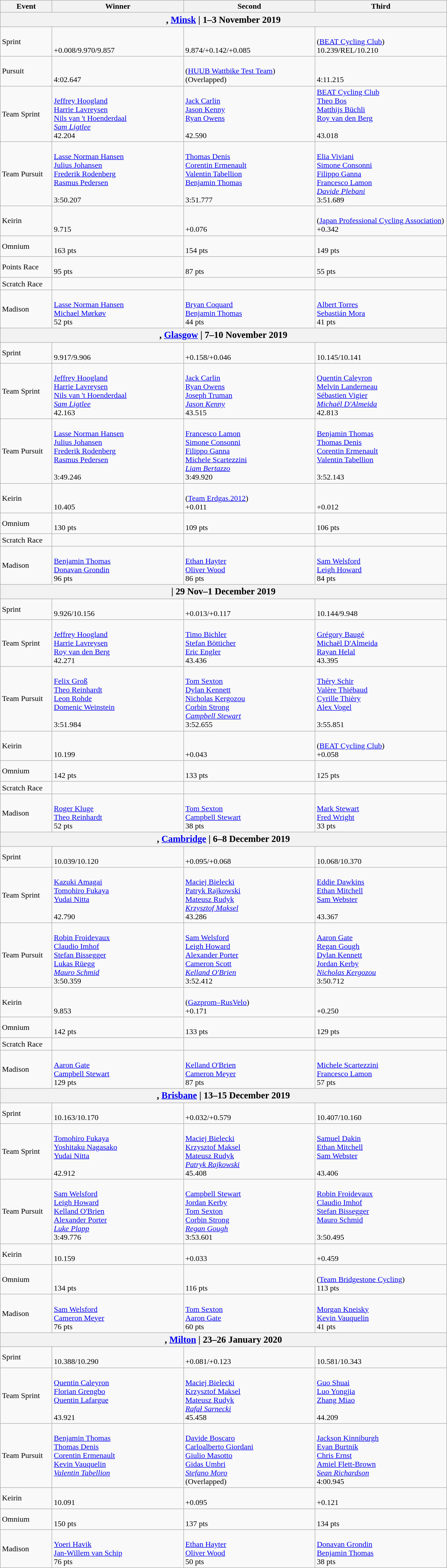<table class="wikitable">
<tr>
<th width=100>Event</th>
<th width=265>Winner</th>
<th width=265>Second</th>
<th width=265>Third</th>
</tr>
<tr>
<th colspan=4><big>, <a href='#'>Minsk</a> | 1–3 November 2019</big></th>
</tr>
<tr>
<td>Sprint<br><em><small></small></em></td>
<td valign=top><br><br>+0.008/9.970/9.857</td>
<td valign=top><br><br>9.874/+0.142/+0.085</td>
<td><br>(<a href='#'>BEAT Cycling Club</a>)<br>10.239/REL/10.210</td>
</tr>
<tr>
<td>Pursuit<br><em><small></small></em></td>
<td valign=top><br><br>4:02.647</td>
<td><br>(<a href='#'>HUUB Wattbike Test Team</a>)<br>(Overlapped)</td>
<td valign=top><br><br>4:11.215</td>
</tr>
<tr>
<td>Team Sprint<br><em><small></small></em></td>
<td><br><a href='#'>Jeffrey Hoogland</a><br><a href='#'>Harrie Lavreysen</a><br><a href='#'>Nils van 't Hoenderdaal</a><br><em><a href='#'>Sam Ligtlee</a></em><br>42.204</td>
<td valign=top><br><a href='#'>Jack Carlin</a><br><a href='#'>Jason Kenny</a><br><a href='#'>Ryan Owens</a><br><br>42.590</td>
<td valign=top><a href='#'>BEAT Cycling Club</a><br><a href='#'>Theo Bos</a><br><a href='#'>Matthijs Büchli</a><br><a href='#'>Roy van den Berg</a><br><br>43.018</td>
</tr>
<tr>
<td>Team Pursuit<br><em><small></small></em></td>
<td valign=top><br><a href='#'>Lasse Norman Hansen</a><br><a href='#'>Julius Johansen</a><br><a href='#'>Frederik Rodenberg</a><br><a href='#'>Rasmus Pedersen</a><br><br>3:50.207</td>
<td valign=top><br><a href='#'>Thomas Denis</a><br><a href='#'>Corentin Ermenault</a><br><a href='#'>Valentin Tabellion</a><br><a href='#'>Benjamin Thomas</a><br><br>3:51.777</td>
<td><br><a href='#'>Elia Viviani</a><br><a href='#'>Simone Consonni</a><br><a href='#'>Filippo Ganna</a><br><a href='#'>Francesco Lamon</a><br><em><a href='#'>Davide Plebani</a></em><br>3:51.689</td>
</tr>
<tr>
<td>Keirin<br><em><small></small></em></td>
<td valign=top><br><br>9.715</td>
<td valign=top><br><br>+0.076</td>
<td><br>(<a href='#'>Japan Professional Cycling Association</a>)<br>+0.342</td>
</tr>
<tr>
<td>Omnium<br><em><small></small></em></td>
<td><br>163 pts</td>
<td><br>154 pts</td>
<td><br>149 pts</td>
</tr>
<tr>
<td>Points Race<br><em><small></small></em></td>
<td><br>95 pts</td>
<td><br>87 pts</td>
<td><br>55 pts</td>
</tr>
<tr>
<td>Scratch Race<br><em><small></small></em></td>
<td></td>
<td></td>
<td></td>
</tr>
<tr>
<td>Madison<br><em><small></small></em></td>
<td><br><a href='#'>Lasse Norman Hansen</a><br><a href='#'>Michael Mørkøv</a><br>52 pts</td>
<td><br><a href='#'>Bryan Coquard</a><br><a href='#'>Benjamin Thomas</a><br>44 pts</td>
<td><br><a href='#'>Albert Torres</a><br><a href='#'>Sebastián Mora</a><br>41 pts</td>
</tr>
<tr>
<th colspan=4><big>, <a href='#'>Glasgow</a> | 7–10 November 2019</big></th>
</tr>
<tr>
<td>Sprint<br><em><small></small></em></td>
<td><br>9.917/9.906</td>
<td><br>+0.158/+0.046</td>
<td><br>10.145/10.141</td>
</tr>
<tr>
<td>Team Sprint<br><em><small></small></em></td>
<td><br><a href='#'>Jeffrey Hoogland</a><br><a href='#'>Harrie Lavreysen</a><br><a href='#'>Nils van 't Hoenderdaal</a><br><em><a href='#'>Sam Ligtlee</a></em><br>42.163</td>
<td><br><a href='#'>Jack Carlin</a><br><a href='#'>Ryan Owens</a><br><a href='#'>Joseph Truman</a><br><em><a href='#'>Jason Kenny</a></em><br>43.515</td>
<td><br><a href='#'>Quentin Caleyron</a><br><a href='#'>Melvin Landerneau</a><br><a href='#'>Sébastien Vigier</a><br><em><a href='#'>Michaël D'Almeida</a></em><br>42.813</td>
</tr>
<tr>
<td>Team Pursuit<br><em><small></small></em></td>
<td valign=top><br><a href='#'>Lasse Norman Hansen</a><br><a href='#'>Julius Johansen</a><br><a href='#'>Frederik Rodenberg</a><br><a href='#'>Rasmus Pedersen</a><br><br>3:49.246</td>
<td><br><a href='#'>Francesco Lamon</a><br><a href='#'>Simone Consonni</a><br><a href='#'>Filippo Ganna</a><br><a href='#'>Michele Scartezzini</a><br><em><a href='#'>Liam Bertazzo</a></em><br>3:49.920</td>
<td valign=top><br><a href='#'>Benjamin Thomas</a><br><a href='#'>Thomas Denis</a><br><a href='#'>Corentin Ermenault</a><br><a href='#'>Valentin Tabellion</a><br><br>3:52.143</td>
</tr>
<tr>
<td>Keirin<br><em><small></small></em></td>
<td valign=top><br><br>10.405</td>
<td><br>(<a href='#'>Team Erdgas.2012</a>)<br>+0.011</td>
<td valign=top><br><br>+0.012</td>
</tr>
<tr>
<td>Omnium<br><em><small></small></em></td>
<td><br>130 pts</td>
<td><br>109 pts</td>
<td><br>106 pts</td>
</tr>
<tr>
<td>Scratch Race<br><em><small></small></em></td>
<td></td>
<td></td>
<td></td>
</tr>
<tr>
<td>Madison<br><em><small></small></em></td>
<td><br><a href='#'>Benjamin Thomas</a><br><a href='#'>Donavan Grondin</a><br>96 pts</td>
<td><br><a href='#'>Ethan Hayter</a><br><a href='#'>Oliver Wood</a><br>86 pts</td>
<td><br><a href='#'>Sam Welsford</a><br><a href='#'>Leigh Howard</a><br>84 pts</td>
</tr>
<tr>
<th colspan=4><big> | 29 Nov–1 December 2019</big></th>
</tr>
<tr>
<td>Sprint<br><em><small></small></em></td>
<td><br>9.926/10.156</td>
<td><br>+0.013/+0.117</td>
<td><br>10.144/9.948</td>
</tr>
<tr>
<td>Team Sprint<br><em><small></small></em></td>
<td><br><a href='#'>Jeffrey Hoogland</a><br><a href='#'>Harrie Lavreysen</a><br><a href='#'>Roy van den Berg</a><br>42.271</td>
<td><br><a href='#'>Timo Bichler</a><br><a href='#'>Stefan Bötticher</a><br><a href='#'>Eric Engler</a><br>43.436</td>
<td><br><a href='#'>Grégory Baugé</a><br><a href='#'>Michaël D'Almeida</a><br><a href='#'>Rayan Helal</a><br>43.395</td>
</tr>
<tr>
<td>Team Pursuit<br><em><small></small></em></td>
<td valign=top><br><a href='#'>Felix Groß</a><br><a href='#'>Theo Reinhardt</a><br><a href='#'>Leon Rohde</a><br><a href='#'>Domenic Weinstein</a><br><br>3:51.984</td>
<td><br><a href='#'>Tom Sexton</a><br><a href='#'>Dylan Kennett</a><br><a href='#'>Nicholas Kergozou</a><br><a href='#'>Corbin Strong</a><br><em><a href='#'>Campbell Stewart</a></em><br>3:52.655</td>
<td valign=top><br><a href='#'>Théry Schir</a><br><a href='#'>Valère Thiébaud</a><br><a href='#'>Cyrille Thièry</a><br><a href='#'>Alex Vogel</a><br><br>3:55.851</td>
</tr>
<tr>
<td>Keirin<br><em><small></small></em></td>
<td valign=top><br><br>10.199</td>
<td valign=top><br><br>+0.043</td>
<td><br>(<a href='#'>BEAT Cycling Club</a>)<br>+0.058</td>
</tr>
<tr>
<td>Omnium<br><em><small></small></em></td>
<td><br>142 pts</td>
<td><br>133 pts</td>
<td><br>125 pts</td>
</tr>
<tr>
<td>Scratch Race<br><em><small></small></em></td>
<td></td>
<td></td>
<td></td>
</tr>
<tr>
<td>Madison<br><em><small></small></em></td>
<td><br><a href='#'>Roger Kluge</a><br><a href='#'>Theo Reinhardt</a><br>52 pts</td>
<td><br><a href='#'>Tom Sexton</a><br><a href='#'>Campbell Stewart</a><br>38 pts</td>
<td><br><a href='#'>Mark Stewart</a><br><a href='#'>Fred Wright</a><br>33 pts</td>
</tr>
<tr>
<th colspan=4><big>, <a href='#'>Cambridge</a> | 6–8 December 2019</big></th>
</tr>
<tr>
<td>Sprint<br><em><small></small></em></td>
<td><br>10.039/10.120</td>
<td><br>+0.095/+0.068</td>
<td><br>10.068/10.370</td>
</tr>
<tr>
<td>Team Sprint<br><em><small></small></em></td>
<td valign=top><br><a href='#'>Kazuki Amagai</a><br><a href='#'>Tomohiro Fukaya</a><br><a href='#'>Yudai Nitta</a><br><br>42.790</td>
<td><br><a href='#'>Maciej Bielecki</a><br><a href='#'>Patryk Rajkowski</a><br><a href='#'>Mateusz Rudyk</a><br><em><a href='#'>Krzysztof Maksel</a></em><br>43.286</td>
<td valign=top><br><a href='#'>Eddie Dawkins</a><br><a href='#'>Ethan Mitchell</a><br><a href='#'>Sam Webster</a><br><br>43.367</td>
</tr>
<tr>
<td>Team Pursuit<br><em><small></small></em></td>
<td><br><a href='#'>Robin Froidevaux</a><br><a href='#'>Claudio Imhof</a><br><a href='#'>Stefan Bissegger</a><br><a href='#'>Lukas Rüegg</a><br><em><a href='#'>Mauro Schmid</a></em><br>3:50.359</td>
<td><br><a href='#'>Sam Welsford</a><br><a href='#'>Leigh Howard</a><br><a href='#'>Alexander Porter</a><br><a href='#'>Cameron Scott</a><br><em><a href='#'>Kelland O'Brien</a></em><br>3:52.412</td>
<td><br><a href='#'>Aaron Gate</a><br><a href='#'>Regan Gough</a><br><a href='#'>Dylan Kennett</a><br><a href='#'>Jordan Kerby</a><br><em><a href='#'>Nicholas Kergozou</a></em><br>3:50.712</td>
</tr>
<tr>
<td>Keirin<br><em><small></small></em></td>
<td valign=top><br><br>9.853</td>
<td><br>(<a href='#'>Gazprom–RusVelo</a>)<br>+0.171</td>
<td valign=top><br><br>+0.250</td>
</tr>
<tr>
<td>Omnium<br><em><small></small></em></td>
<td><br>142 pts</td>
<td><br>133 pts</td>
<td><br>129 pts</td>
</tr>
<tr>
<td>Scratch Race<br><em><small></small></em></td>
<td></td>
<td></td>
<td></td>
</tr>
<tr>
<td>Madison<br><em><small></small></em></td>
<td><br><a href='#'>Aaron Gate</a><br><a href='#'>Campbell Stewart</a><br>129 pts</td>
<td><br><a href='#'>Kelland O'Brien</a><br><a href='#'>Cameron Meyer</a><br>87 pts</td>
<td><br><a href='#'>Michele Scartezzini</a><br><a href='#'>Francesco Lamon</a><br>57 pts</td>
</tr>
<tr>
<th colspan=4><big>, <a href='#'>Brisbane</a> | 13–15 December 2019</big></th>
</tr>
<tr>
<td>Sprint<br><em><small></small></em></td>
<td><br>10.163/10.170</td>
<td><br>+0.032/+0.579</td>
<td><br>10.407/10.160</td>
</tr>
<tr>
<td>Team Sprint<br><em><small></small></em></td>
<td valign=top><br><a href='#'>Tomohiro Fukaya</a><br><a href='#'>Yoshitaku Nagasako</a><br><a href='#'>Yudai Nitta</a><br><br>42.912</td>
<td><br><a href='#'>Maciej Bielecki</a><br><a href='#'>Krzysztof Maksel</a><br><a href='#'>Mateusz Rudyk</a><br><em><a href='#'>Patryk Rajkowski</a></em><br>45.408</td>
<td valign=top><br><a href='#'>Samuel Dakin</a><br><a href='#'>Ethan Mitchell</a><br><a href='#'>Sam Webster</a><br><br>43.406</td>
</tr>
<tr>
<td>Team Pursuit<br><em><small></small></em></td>
<td><br><a href='#'>Sam Welsford</a><br><a href='#'>Leigh Howard</a><br><a href='#'>Kelland O'Brien</a><br><a href='#'>Alexander Porter</a><br><em><a href='#'>Luke Plapp</a></em><br>3:49.776</td>
<td><br><a href='#'>Campbell Stewart</a><br><a href='#'>Jordan Kerby</a><br><a href='#'>Tom Sexton</a><br><a href='#'>Corbin Strong</a><br><em><a href='#'>Regan Gough</a></em><br>3:53.601</td>
<td valign=top><br><a href='#'>Robin Froidevaux</a><br><a href='#'>Claudio Imhof</a><br><a href='#'>Stefan Bissegger</a><br><a href='#'>Mauro Schmid</a><br><br>3:50.495</td>
</tr>
<tr>
<td>Keirin<br><em><small></small></em></td>
<td><br>10.159</td>
<td><br>+0.033</td>
<td><br>+0.459</td>
</tr>
<tr>
<td>Omnium<br><em><small></small></em></td>
<td valign=top><br><br>134 pts</td>
<td valign=top><br><br>116 pts</td>
<td><br>(<a href='#'>Team Bridgestone Cycling</a>)<br>113 pts</td>
</tr>
<tr>
<td>Madison<br><em><small></small></em></td>
<td><br><a href='#'>Sam Welsford</a><br><a href='#'>Cameron Meyer</a><br>76 pts</td>
<td><br><a href='#'>Tom Sexton</a><br><a href='#'>Aaron Gate</a><br>60 pts</td>
<td><br><a href='#'>Morgan Kneisky</a><br><a href='#'>Kevin Vauquelin</a><br>41 pts</td>
</tr>
<tr>
<th colspan=4><big>, <a href='#'>Milton</a> | 23–26 January 2020</big></th>
</tr>
<tr>
<td>Sprint<br><em><small></small></em></td>
<td><br>10.388/10.290</td>
<td><br>+0.081/+0.123</td>
<td><br>10.581/10.343</td>
</tr>
<tr>
<td>Team Sprint<br><em><small></small></em></td>
<td valign=top><br><a href='#'>Quentin Caleyron</a><br><a href='#'>Florian Grengbo</a><br><a href='#'>Quentin Lafargue</a><br><br>43.921</td>
<td><br><a href='#'>Maciej Bielecki</a><br><a href='#'>Krzysztof Maksel</a><br><a href='#'>Mateusz Rudyk</a><br><em><a href='#'>Rafał Sarnecki</a></em><br>45.458</td>
<td valign=top><br><a href='#'>Guo Shuai</a><br><a href='#'>Luo Yongjia</a><br><a href='#'>Zhang Miao</a><br><br>44.209</td>
</tr>
<tr>
<td>Team Pursuit<br><em><small></small></em></td>
<td valign=top><br><a href='#'>Benjamin Thomas</a><br><a href='#'>Thomas Denis</a><br><a href='#'>Corentin Ermenault</a><br><a href='#'>Kevin Vauquelin</a><br><em><a href='#'>Valentin Tabellion</a></em></td>
<td><br><a href='#'>Davide Boscaro</a><br><a href='#'>Carloalberto Giordani</a><br><a href='#'>Giulio Masotto</a><br><a href='#'>Gidas Umbri</a><br><em><a href='#'>Stefano Moro</a></em><br>(Overlapped)</td>
<td><br><a href='#'>Jackson Kinniburgh</a><br><a href='#'>Evan Burtnik</a><br><a href='#'>Chris Ernst</a><br><a href='#'>Amiel Flett-Brown</a><br><em><a href='#'>Sean Richardson</a></em><br>4:00.945</td>
</tr>
<tr>
<td>Keirin<br><em><small></small></em></td>
<td><br>10.091</td>
<td><br>+0.095</td>
<td><br>+0.121</td>
</tr>
<tr>
<td>Omnium<br><em><small></small></em></td>
<td><br>150 pts</td>
<td><br>137 pts</td>
<td><br>134 pts</td>
</tr>
<tr>
<td>Madison<br><em><small></small></em></td>
<td><br><a href='#'>Yoeri Havik</a><br><a href='#'>Jan-Willem van Schip</a><br>76 pts</td>
<td><br><a href='#'>Ethan Hayter</a><br><a href='#'>Oliver Wood</a><br>50 pts</td>
<td><br><a href='#'>Donavan Grondin</a><br><a href='#'>Benjamin Thomas</a><br>38 pts</td>
</tr>
</table>
